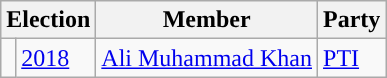<table class="wikitable">
<tr>
<th colspan="2">Election</th>
<th>Member</th>
<th>Party</th>
</tr>
<tr>
<td style="background-color: "></td>
<td><a href='#'>2018</a></td>
<td><a href='#'>Ali Muhammad Khan</a></td>
<td><a href='#'>PTI</a></td>
</tr>
</table>
